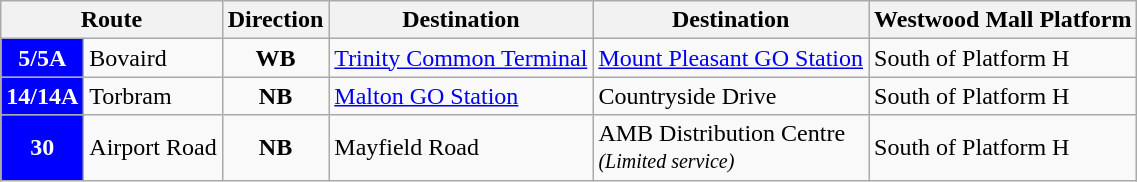<table class="wikitable">
<tr>
<th colspan="2" style="font-weight: bold;">Route</th>
<th style="font-weight: bold;">Direction</th>
<th style="font-weight: bold;">Destination</th>
<th style="font-weight: bold;">Destination</th>
<th style="font-weight: bold;">Westwood Mall Platform</th>
</tr>
<tr>
<th style="background:blue;color:white" align="center" valign="center">5/5A</th>
<td>Bovaird</td>
<td style="text-align: center; font-weight: bold;">WB</td>
<td><a href='#'>Trinity Common Terminal</a></td>
<td><a href='#'>Mount Pleasant GO Station</a></td>
<td>South of Platform H</td>
</tr>
<tr>
<th style="background:blue;color:white" align="center" valign="center">14/14A</th>
<td>Torbram</td>
<td style="text-align: center; font-weight: bold;">NB</td>
<td><a href='#'>Malton GO Station</a></td>
<td>Countryside Drive</td>
<td>South of Platform H</td>
</tr>
<tr>
<th style="background:blue;color:white" align="center" valign="center">30</th>
<td>Airport Road</td>
<td style="text-align: center; font-weight: bold;">NB</td>
<td>Mayfield Road</td>
<td>AMB Distribution Centre<br><em><small>(Limited service)</small></em></td>
<td>South of Platform H</td>
</tr>
</table>
